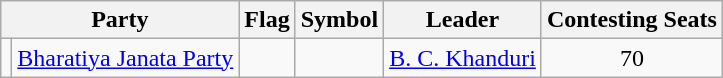<table class="wikitable" style="text-align:center">
<tr>
<th colspan="2">Party</th>
<th>Flag</th>
<th>Symbol</th>
<th>Leader</th>
<th>Contesting Seats</th>
</tr>
<tr>
<td></td>
<td><a href='#'>Bharatiya Janata Party</a></td>
<td></td>
<td></td>
<td><a href='#'>B. C. Khanduri</a></td>
<td>70</td>
</tr>
</table>
